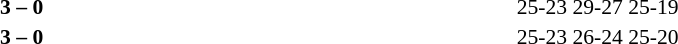<table width=100% cellspacing=1>
<tr>
<th width=20%></th>
<th width=12%></th>
<th width=20%></th>
<th width=33%></th>
<td></td>
</tr>
<tr style=font-size:90%>
<td align=right><strong></strong></td>
<td align=center><strong>3 – 0</strong></td>
<td></td>
<td>25-23 29-27 25-19</td>
<td></td>
</tr>
<tr style=font-size:90%>
<td align=right><strong></strong></td>
<td align=center><strong>3 – 0</strong></td>
<td></td>
<td>25-23 26-24 25-20</td>
</tr>
</table>
